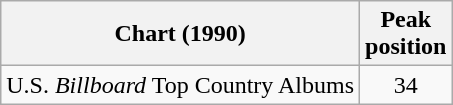<table class="wikitable">
<tr>
<th>Chart (1990)</th>
<th>Peak<br>position</th>
</tr>
<tr>
<td>U.S. <em>Billboard</em> Top Country Albums</td>
<td align="center">34</td>
</tr>
</table>
